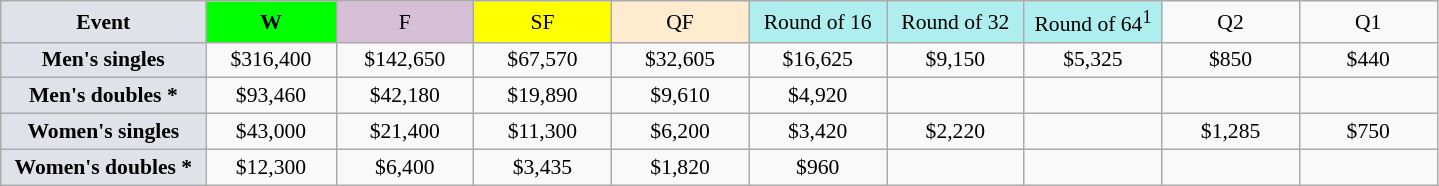<table class=wikitable style=font-size:90%;text-align:center>
<tr>
<td style="width:130px; background:#dfe2e9;"><strong>Event</strong></td>
<td style="width:80px; background:lime;"><strong>W</strong></td>
<td style="width:85px; background:thistle;">F</td>
<td style="width:85px; background:#ff0;">SF</td>
<td style="width:85px; background:#ffebcd;">QF</td>
<td style="width:85px; background:#afeeee;">Round of 16</td>
<td style="width:85px; background:#afeeee;">Round of 32</td>
<td style="width:85px; background:#afeeee;">Round of 64<sup>1</sup></td>
<td width=85>Q2</td>
<td width=85>Q1</td>
</tr>
<tr>
<td style="background:#dfe2e9;"><strong>Men's singles</strong></td>
<td>$316,400</td>
<td>$142,650</td>
<td>$67,570</td>
<td>$32,605</td>
<td>$16,625</td>
<td>$9,150</td>
<td>$5,325</td>
<td>$850</td>
<td>$440</td>
</tr>
<tr>
<td style="background:#dfe2e9;"><strong>Men's doubles *</strong></td>
<td>$93,460</td>
<td>$42,180</td>
<td>$19,890</td>
<td>$9,610</td>
<td>$4,920</td>
<td></td>
<td></td>
<td></td>
<td></td>
</tr>
<tr>
<td style="background:#dfe2e9;"><strong>Women's singles</strong></td>
<td>$43,000</td>
<td>$21,400</td>
<td>$11,300</td>
<td>$6,200</td>
<td>$3,420</td>
<td>$2,220</td>
<td></td>
<td>$1,285</td>
<td>$750</td>
</tr>
<tr>
<td style="background:#dfe2e9;"><strong>Women's doubles *</strong></td>
<td>$12,300</td>
<td>$6,400</td>
<td>$3,435</td>
<td>$1,820</td>
<td>$960</td>
<td></td>
<td></td>
<td></td>
<td></td>
</tr>
</table>
